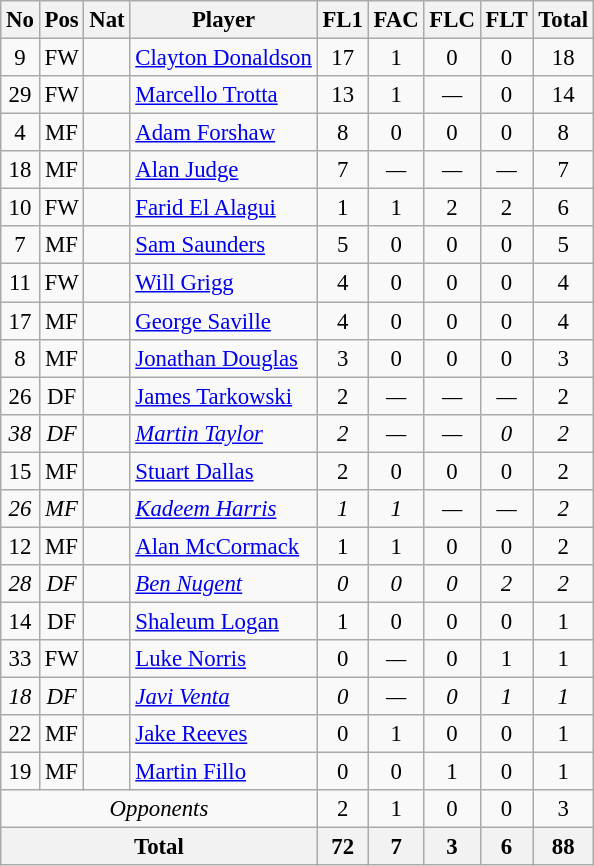<table class="wikitable" style="text-align:center; border:1px #aaa solid; font-size:95%;">
<tr>
<th>No</th>
<th>Pos</th>
<th>Nat</th>
<th>Player</th>
<th>FL1</th>
<th>FAC</th>
<th>FLC</th>
<th>FLT</th>
<th>Total</th>
</tr>
<tr>
<td>9</td>
<td>FW</td>
<td></td>
<td style="text-align:left;"><a href='#'>Clayton Donaldson</a></td>
<td>17</td>
<td>1</td>
<td>0</td>
<td>0</td>
<td>18</td>
</tr>
<tr>
<td>29</td>
<td>FW</td>
<td></td>
<td style="text-align:left;"><a href='#'>Marcello Trotta</a></td>
<td>13</td>
<td>1</td>
<td><em>—</em></td>
<td>0</td>
<td>14</td>
</tr>
<tr>
<td>4</td>
<td>MF</td>
<td></td>
<td style="text-align:left;"><a href='#'>Adam Forshaw</a></td>
<td>8</td>
<td>0</td>
<td>0</td>
<td>0</td>
<td>8</td>
</tr>
<tr>
<td>18</td>
<td>MF</td>
<td></td>
<td style="text-align:left;"><a href='#'>Alan Judge</a></td>
<td>7</td>
<td><em>—</em></td>
<td><em>—</em></td>
<td><em>—</em></td>
<td>7</td>
</tr>
<tr>
<td>10</td>
<td>FW</td>
<td></td>
<td style="text-align:left;"><a href='#'>Farid El Alagui</a></td>
<td>1</td>
<td>1</td>
<td>2</td>
<td>2</td>
<td>6</td>
</tr>
<tr>
<td>7</td>
<td>MF</td>
<td></td>
<td style="text-align:left;"><a href='#'>Sam Saunders</a></td>
<td>5</td>
<td>0</td>
<td>0</td>
<td>0</td>
<td>5</td>
</tr>
<tr>
<td>11</td>
<td>FW</td>
<td></td>
<td style="text-align:left;"><a href='#'>Will Grigg</a></td>
<td>4</td>
<td>0</td>
<td>0</td>
<td>0</td>
<td>4</td>
</tr>
<tr>
<td>17</td>
<td>MF</td>
<td></td>
<td style="text-align:left;"><a href='#'>George Saville</a></td>
<td>4</td>
<td>0</td>
<td>0</td>
<td>0</td>
<td>4</td>
</tr>
<tr>
<td>8</td>
<td>MF</td>
<td></td>
<td style="text-align:left;"><a href='#'>Jonathan Douglas</a></td>
<td>3</td>
<td>0</td>
<td>0</td>
<td>0</td>
<td>3</td>
</tr>
<tr>
<td>26</td>
<td>DF</td>
<td></td>
<td style="text-align:left;"><a href='#'>James Tarkowski</a></td>
<td>2</td>
<td><em>—</em></td>
<td><em>—</em></td>
<td><em>—</em></td>
<td>2</td>
</tr>
<tr>
<td><em>38</em></td>
<td><em>DF</em></td>
<td><em></em></td>
<td style="text-align:left;"><a href='#'><em>Martin Taylor</em></a></td>
<td><em>2</em></td>
<td><em>—</em></td>
<td><em>—</em></td>
<td><em>0</em></td>
<td><em>2</em></td>
</tr>
<tr>
<td>15</td>
<td>MF</td>
<td></td>
<td style="text-align:left;"><a href='#'>Stuart Dallas</a></td>
<td>2</td>
<td>0</td>
<td>0</td>
<td>0</td>
<td>2</td>
</tr>
<tr>
<td><em>26</em></td>
<td><em>MF</em></td>
<td><em></em></td>
<td style="text-align:left;"><em><a href='#'>Kadeem Harris</a></em></td>
<td><em>1</em></td>
<td><em>1</em></td>
<td><em>—</em></td>
<td><em>—</em></td>
<td><em>2</em></td>
</tr>
<tr>
<td>12</td>
<td>MF</td>
<td></td>
<td style="text-align:left;"><a href='#'>Alan McCormack</a></td>
<td>1</td>
<td>1</td>
<td>0</td>
<td>0</td>
<td>2</td>
</tr>
<tr>
<td><em>28</em></td>
<td><em>DF</em></td>
<td><em></em></td>
<td style="text-align:left;"><em><a href='#'>Ben Nugent</a></em></td>
<td><em>0</em></td>
<td><em>0</em></td>
<td><em>0</em></td>
<td><em>2</em></td>
<td><em>2</em></td>
</tr>
<tr>
<td>14</td>
<td>DF</td>
<td></td>
<td style="text-align:left;"><a href='#'>Shaleum Logan</a></td>
<td>1</td>
<td>0</td>
<td>0</td>
<td>0</td>
<td>1</td>
</tr>
<tr>
<td>33</td>
<td>FW</td>
<td></td>
<td style="text-align:left;"><a href='#'>Luke Norris</a></td>
<td>0</td>
<td><em>—</em></td>
<td>0</td>
<td>1</td>
<td>1</td>
</tr>
<tr>
<td><em>18</em></td>
<td><em>DF</em></td>
<td><em></em></td>
<td style="text-align:left;"><em><a href='#'>Javi Venta</a></em></td>
<td><em>0</em></td>
<td><em>—</em></td>
<td><em>0</em></td>
<td><em>1</em></td>
<td><em>1</em></td>
</tr>
<tr>
<td>22</td>
<td>MF</td>
<td></td>
<td style="text-align:left;"><a href='#'>Jake Reeves</a></td>
<td>0</td>
<td>1</td>
<td>0</td>
<td>0</td>
<td>1</td>
</tr>
<tr>
<td>19</td>
<td>MF</td>
<td></td>
<td style="text-align:left;"><a href='#'>Martin Fillo</a></td>
<td>0</td>
<td>0</td>
<td>1</td>
<td>0</td>
<td>1</td>
</tr>
<tr>
<td colspan="4"><em>Opponents</em></td>
<td>2</td>
<td>1</td>
<td>0</td>
<td>0</td>
<td>3</td>
</tr>
<tr>
<th colspan="4">Total</th>
<th>72</th>
<th>7</th>
<th>3</th>
<th>6</th>
<th>88</th>
</tr>
</table>
